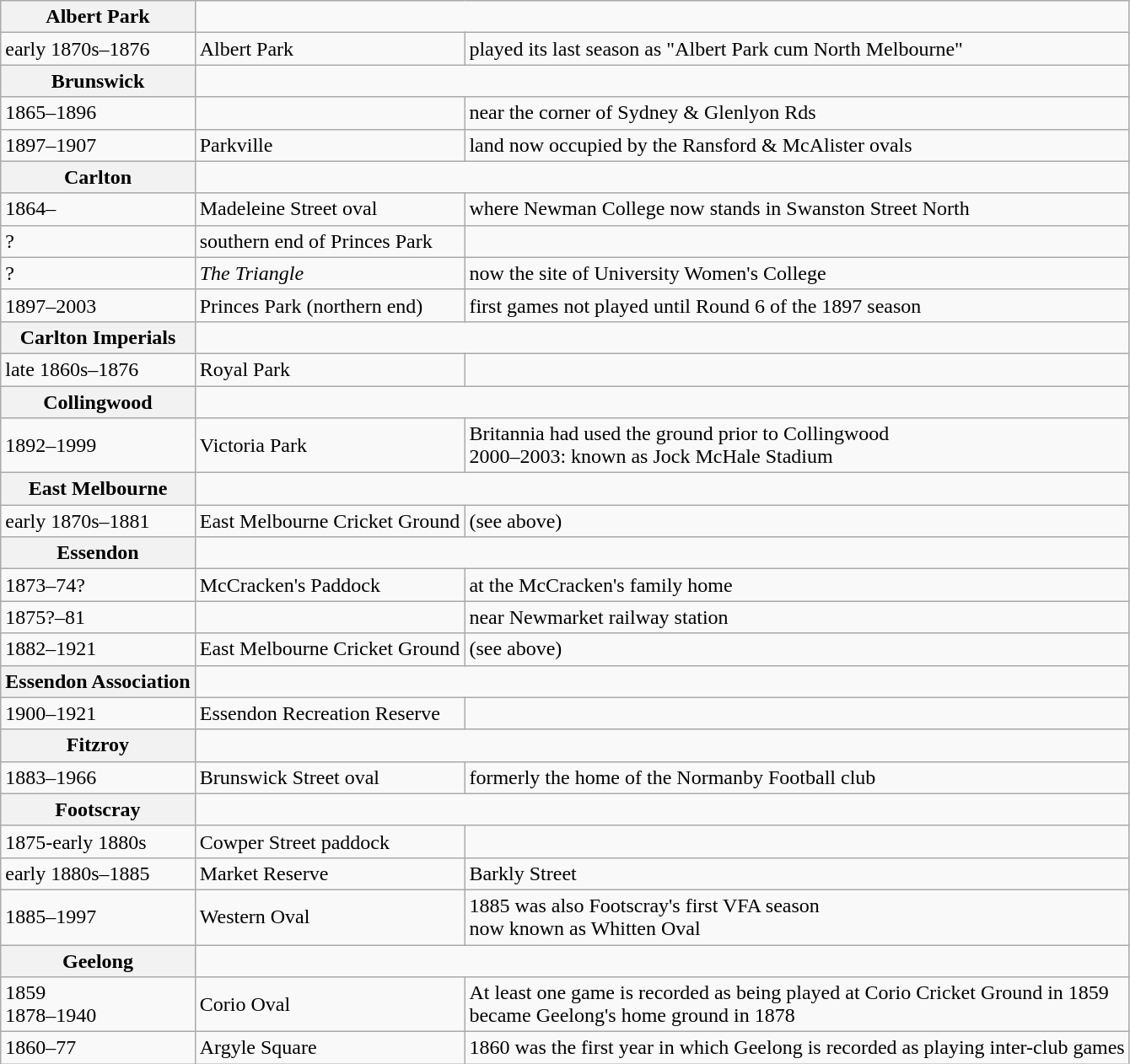<table class="wikitable">
<tr>
<th>Albert Park</th>
</tr>
<tr>
<td>early 1870s–1876</td>
<td>Albert Park</td>
<td>played its last season as "Albert Park cum North Melbourne"</td>
</tr>
<tr>
<th>Brunswick</th>
</tr>
<tr>
<td>1865–1896</td>
<td></td>
<td>near the corner of Sydney & Glenlyon Rds</td>
</tr>
<tr>
<td>1897–1907</td>
<td>Parkville</td>
<td>land now occupied by the Ransford & McAlister ovals</td>
</tr>
<tr>
<th>Carlton</th>
</tr>
<tr>
<td>1864–</td>
<td>Madeleine Street oval</td>
<td>where Newman College now stands in Swanston Street North</td>
</tr>
<tr>
<td>?</td>
<td>southern end of Princes Park</td>
<td></td>
</tr>
<tr>
<td>?</td>
<td><em>The Triangle</em></td>
<td>now the site of University Women's College</td>
</tr>
<tr>
<td>1897–2003</td>
<td>Princes Park (northern end)</td>
<td>first games not played until Round 6 of the 1897 season</td>
</tr>
<tr>
<th>Carlton Imperials</th>
</tr>
<tr>
<td>late 1860s–1876</td>
<td>Royal Park</td>
<td></td>
</tr>
<tr>
<th>Collingwood</th>
</tr>
<tr>
<td>1892–1999</td>
<td>Victoria Park</td>
<td>Britannia had used the ground prior to Collingwood<br>2000–2003: known as Jock McHale Stadium</td>
</tr>
<tr>
<th>East Melbourne</th>
</tr>
<tr>
<td>early 1870s–1881</td>
<td>East Melbourne Cricket Ground</td>
<td>(see above)</td>
</tr>
<tr>
<th>Essendon</th>
</tr>
<tr>
<td>1873–74?</td>
<td>McCracken's Paddock</td>
<td>at the McCracken's family home</td>
</tr>
<tr>
<td>1875?–81</td>
<td></td>
<td>near Newmarket railway station</td>
</tr>
<tr>
<td>1882–1921</td>
<td>East Melbourne Cricket Ground</td>
<td>(see above)</td>
</tr>
<tr>
<th>Essendon Association</th>
</tr>
<tr>
<td>1900–1921</td>
<td>Essendon Recreation Reserve</td>
<td></td>
</tr>
<tr>
<th>Fitzroy</th>
</tr>
<tr>
<td>1883–1966</td>
<td>Brunswick Street oval</td>
<td>formerly the home of the Normanby Football club</td>
</tr>
<tr>
<th>Footscray</th>
</tr>
<tr>
<td>1875-early 1880s</td>
<td>Cowper Street paddock</td>
<td></td>
</tr>
<tr>
<td>early 1880s–1885</td>
<td>Market Reserve</td>
<td>Barkly Street</td>
</tr>
<tr>
<td>1885–1997</td>
<td>Western Oval</td>
<td>1885 was also Footscray's first VFA season<br>now known as Whitten Oval</td>
</tr>
<tr>
<th>Geelong</th>
</tr>
<tr>
<td>1859<br>1878–1940</td>
<td>Corio Oval</td>
<td>At least one game is recorded as being played at Corio Cricket Ground in 1859<br>became Geelong's home ground in 1878</td>
</tr>
<tr>
<td>1860–77</td>
<td>Argyle Square</td>
<td>1860 was the first year in which Geelong is recorded as playing inter-club games</td>
</tr>
</table>
